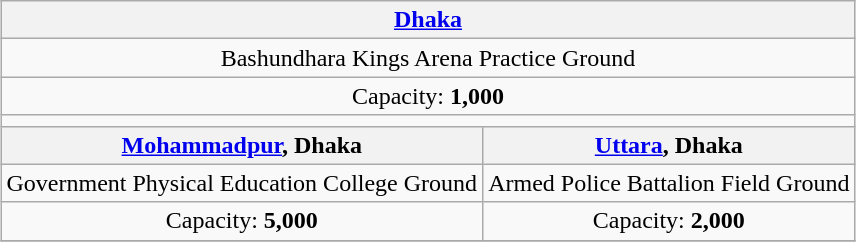<table class="wikitable" style="margin:1em auto; text-align:center">
<tr>
<th colspan=2><a href='#'>Dhaka</a></th>
</tr>
<tr>
<td colspan=2>Bashundhara Kings Arena Practice Ground</td>
</tr>
<tr>
<td colspan=2>Capacity: <strong>1,000</strong></td>
</tr>
<tr>
<td colspan=3></td>
</tr>
<tr>
<th><a href='#'>Mohammadpur</a>, Dhaka</th>
<th><a href='#'>Uttara</a>, Dhaka</th>
</tr>
<tr>
<td>Government Physical Education College Ground</td>
<td>Armed Police Battalion Field Ground</td>
</tr>
<tr>
<td>Capacity: <strong>5,000</strong></td>
<td>Capacity: <strong>2,000</strong></td>
</tr>
<tr>
</tr>
</table>
